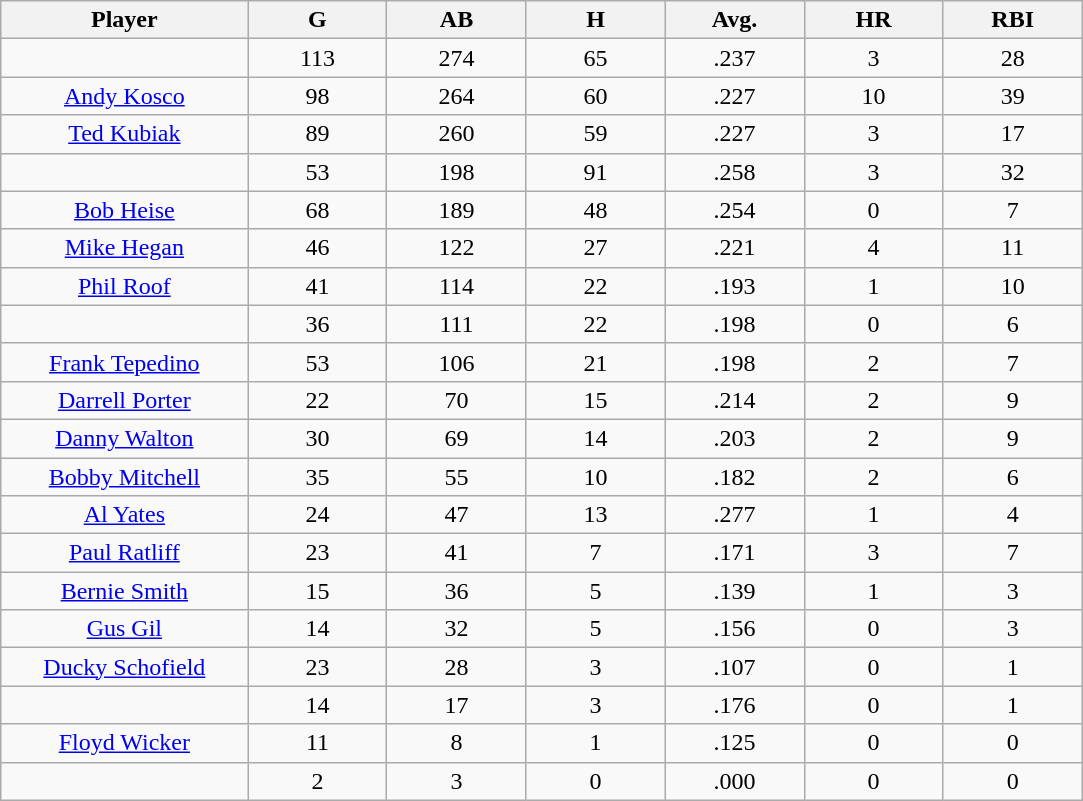<table class="wikitable sortable">
<tr>
<th bgcolor="#DDDDFF" width="16%">Player</th>
<th bgcolor="#DDDDFF" width="9%">G</th>
<th bgcolor="#DDDDFF" width="9%">AB</th>
<th bgcolor="#DDDDFF" width="9%">H</th>
<th bgcolor="#DDDDFF" width="9%">Avg.</th>
<th bgcolor="#DDDDFF" width="9%">HR</th>
<th bgcolor="#DDDDFF" width="9%">RBI</th>
</tr>
<tr align="center">
<td></td>
<td>113</td>
<td>274</td>
<td>65</td>
<td>.237</td>
<td>3</td>
<td>28</td>
</tr>
<tr align="center">
<td><a href='#'>Andy Kosco</a></td>
<td>98</td>
<td>264</td>
<td>60</td>
<td>.227</td>
<td>10</td>
<td>39</td>
</tr>
<tr align=center>
<td><a href='#'>Ted Kubiak</a></td>
<td>89</td>
<td>260</td>
<td>59</td>
<td>.227</td>
<td>3</td>
<td>17</td>
</tr>
<tr align=center>
<td></td>
<td>53</td>
<td>198</td>
<td>91</td>
<td>.258</td>
<td>3</td>
<td>32</td>
</tr>
<tr align="center">
<td><a href='#'>Bob Heise</a></td>
<td>68</td>
<td>189</td>
<td>48</td>
<td>.254</td>
<td>0</td>
<td>7</td>
</tr>
<tr align=center>
<td><a href='#'>Mike Hegan</a></td>
<td>46</td>
<td>122</td>
<td>27</td>
<td>.221</td>
<td>4</td>
<td>11</td>
</tr>
<tr align=center>
<td><a href='#'>Phil Roof</a></td>
<td>41</td>
<td>114</td>
<td>22</td>
<td>.193</td>
<td>1</td>
<td>10</td>
</tr>
<tr align=center>
<td></td>
<td>36</td>
<td>111</td>
<td>22</td>
<td>.198</td>
<td>0</td>
<td>6</td>
</tr>
<tr align="center">
<td><a href='#'>Frank Tepedino</a></td>
<td>53</td>
<td>106</td>
<td>21</td>
<td>.198</td>
<td>2</td>
<td>7</td>
</tr>
<tr align=center>
<td><a href='#'>Darrell Porter</a></td>
<td>22</td>
<td>70</td>
<td>15</td>
<td>.214</td>
<td>2</td>
<td>9</td>
</tr>
<tr align=center>
<td><a href='#'>Danny Walton</a></td>
<td>30</td>
<td>69</td>
<td>14</td>
<td>.203</td>
<td>2</td>
<td>9</td>
</tr>
<tr align=center>
<td><a href='#'>Bobby Mitchell</a></td>
<td>35</td>
<td>55</td>
<td>10</td>
<td>.182</td>
<td>2</td>
<td>6</td>
</tr>
<tr align=center>
<td><a href='#'>Al Yates</a></td>
<td>24</td>
<td>47</td>
<td>13</td>
<td>.277</td>
<td>1</td>
<td>4</td>
</tr>
<tr align=center>
<td><a href='#'>Paul Ratliff</a></td>
<td>23</td>
<td>41</td>
<td>7</td>
<td>.171</td>
<td>3</td>
<td>7</td>
</tr>
<tr align=center>
<td><a href='#'>Bernie Smith</a></td>
<td>15</td>
<td>36</td>
<td>5</td>
<td>.139</td>
<td>1</td>
<td>3</td>
</tr>
<tr align=center>
<td><a href='#'>Gus Gil</a></td>
<td>14</td>
<td>32</td>
<td>5</td>
<td>.156</td>
<td>0</td>
<td>3</td>
</tr>
<tr align=center>
<td><a href='#'>Ducky Schofield</a></td>
<td>23</td>
<td>28</td>
<td>3</td>
<td>.107</td>
<td>0</td>
<td>1</td>
</tr>
<tr align=center>
<td></td>
<td>14</td>
<td>17</td>
<td>3</td>
<td>.176</td>
<td>0</td>
<td>1</td>
</tr>
<tr align="center">
<td><a href='#'>Floyd Wicker</a></td>
<td>11</td>
<td>8</td>
<td>1</td>
<td>.125</td>
<td>0</td>
<td>0</td>
</tr>
<tr align=center>
<td></td>
<td>2</td>
<td>3</td>
<td>0</td>
<td>.000</td>
<td>0</td>
<td>0</td>
</tr>
</table>
